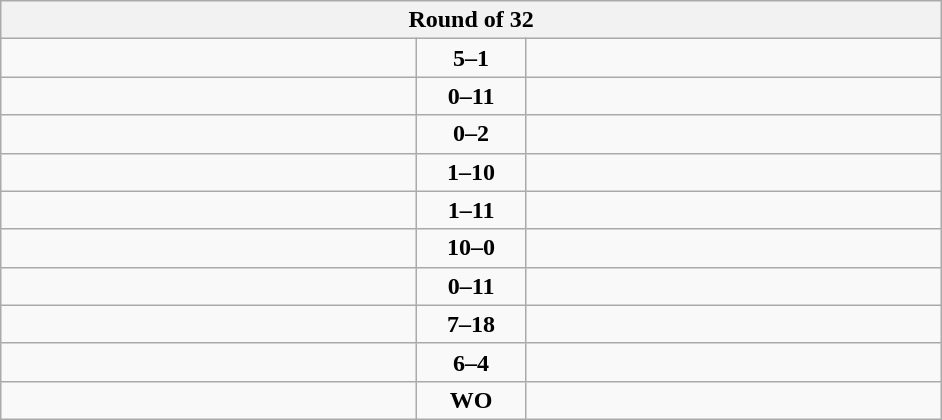<table class="wikitable" style="text-align: center;">
<tr>
<th colspan=3>Round of 32</th>
</tr>
<tr>
<td align=left width="270"><strong></strong></td>
<td align=center width="65"><strong>5–1</strong></td>
<td align=left width="270"></td>
</tr>
<tr>
<td align=left></td>
<td align=center><strong>0–11</strong></td>
<td align=left><strong></strong></td>
</tr>
<tr>
<td align=left></td>
<td align=center><strong>0–2</strong></td>
<td align=left><strong></strong></td>
</tr>
<tr>
<td align=left></td>
<td align=center><strong>1–10</strong></td>
<td align=left><strong></strong></td>
</tr>
<tr>
<td align=left></td>
<td align=center><strong>1–11</strong></td>
<td align=left><strong></strong></td>
</tr>
<tr>
<td align=left><strong></strong></td>
<td align=center><strong>10–0</strong></td>
<td align=left></td>
</tr>
<tr>
<td align=left></td>
<td align=center><strong>0–11</strong></td>
<td align=left><strong></strong></td>
</tr>
<tr>
<td align=left></td>
<td align=center><strong>7–18</strong></td>
<td align=left><strong></strong></td>
</tr>
<tr>
<td align=left><strong></strong></td>
<td align=center><strong>6–4</strong></td>
<td align=left></td>
</tr>
<tr>
<td align=left><s></s></td>
<td align=center><strong>WO</strong></td>
<td align=left><strong></strong></td>
</tr>
</table>
